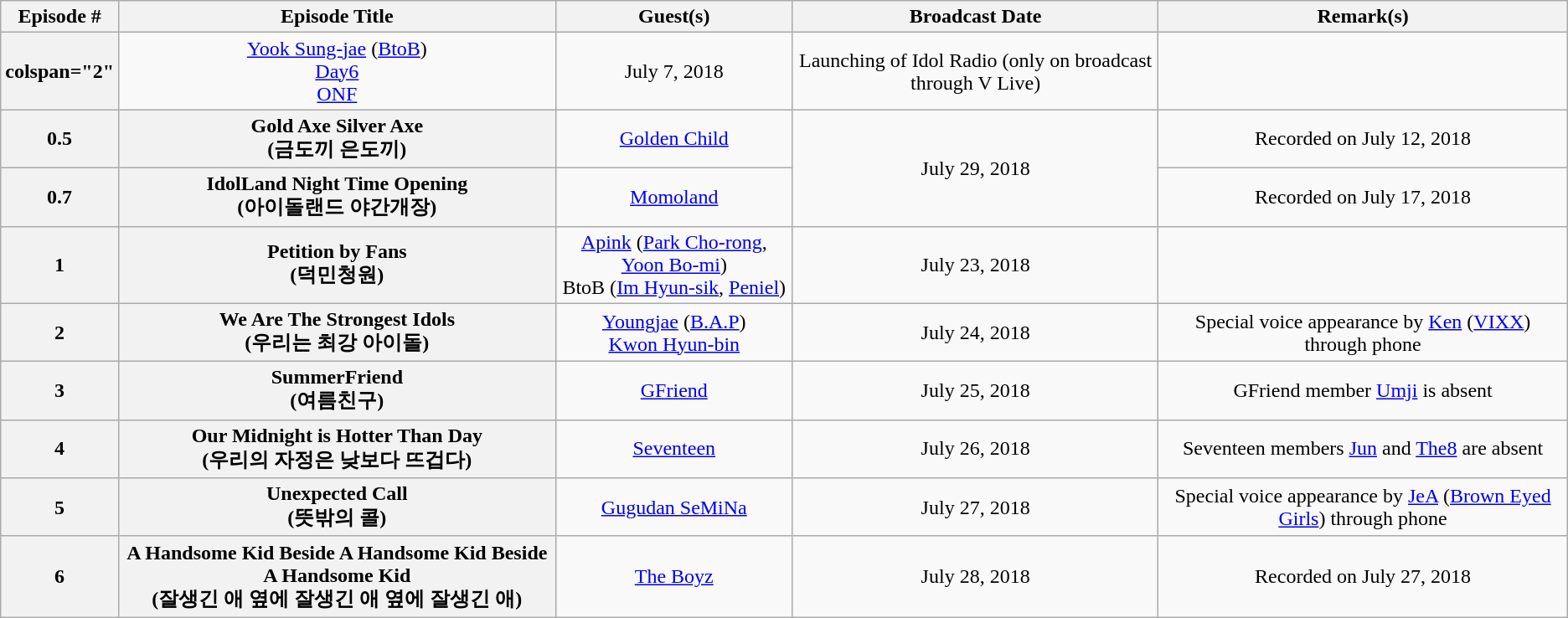<table class="wikitable" style="text-align:center">
<tr>
<th>Episode #</th>
<th>Episode Title</th>
<th>Guest(s)</th>
<th>Broadcast Date</th>
<th>Remark(s)</th>
</tr>
<tr>
<th>colspan="2" </th>
<td><a href='#'>Yook Sung-jae</a> (<a href='#'>BtoB</a>)<br><a href='#'>Day6</a><br><a href='#'>ONF</a></td>
<td>July 7, 2018</td>
<td>Launching of Idol Radio (only on broadcast through V Live)</td>
</tr>
<tr>
<th>0.5</th>
<th>Gold Axe Silver Axe<br>(금도끼 은도끼)</th>
<td><a href='#'>Golden Child</a></td>
<td rowspan="2">July 29, 2018</td>
<td>Recorded on July 12, 2018</td>
</tr>
<tr>
<th>0.7</th>
<th>IdolLand Night Time Opening <br>(아이돌랜드 야간개장)</th>
<td><a href='#'>Momoland</a></td>
<td>Recorded on July 17, 2018</td>
</tr>
<tr>
<th>1</th>
<th>Petition by Fans<br>(덕민청원)</th>
<td><a href='#'>Apink</a> (<a href='#'>Park Cho-rong</a>, <a href='#'>Yoon Bo-mi</a>)<br>BtoB (<a href='#'>Im Hyun-sik</a>, <a href='#'>Peniel</a>)</td>
<td>July 23, 2018</td>
<td></td>
</tr>
<tr>
<th>2</th>
<th>We Are The Strongest Idols<br>(우리는 최강 아이돌)</th>
<td><a href='#'>Youngjae</a> (<a href='#'>B.A.P</a>)<br><a href='#'>Kwon Hyun-bin</a></td>
<td>July 24, 2018</td>
<td>Special voice appearance by <a href='#'>Ken</a> (<a href='#'>VIXX</a>) through phone</td>
</tr>
<tr>
<th>3</th>
<th>SummerFriend<br>(여름친구)</th>
<td><a href='#'>GFriend</a></td>
<td>July 25, 2018</td>
<td>GFriend member <a href='#'>Umji</a> is absent</td>
</tr>
<tr>
<th>4</th>
<th>Our Midnight is Hotter Than Day<br>(우리의 자정은 낮보다 뜨겁다)</th>
<td><a href='#'>Seventeen</a></td>
<td>July 26, 2018</td>
<td>Seventeen members <a href='#'>Jun</a> and <a href='#'>The8</a> are absent</td>
</tr>
<tr>
<th>5</th>
<th>Unexpected Call<br>(뜻밖의 콜)</th>
<td><a href='#'>Gugudan SeMiNa</a></td>
<td>July 27, 2018</td>
<td>Special voice appearance by <a href='#'>JeA</a> (<a href='#'>Brown Eyed Girls</a>) through phone</td>
</tr>
<tr>
<th>6</th>
<th>A Handsome Kid Beside A Handsome Kid Beside A Handsome Kid<br>(잘생긴 애 옆에 잘생긴 애 옆에 잘생긴 애)</th>
<td><a href='#'>The Boyz</a></td>
<td>July 28, 2018</td>
<td>Recorded on July 27, 2018</td>
</tr>
</table>
